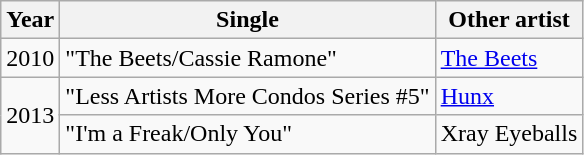<table class="wikitable">
<tr>
<th>Year</th>
<th>Single</th>
<th>Other artist</th>
</tr>
<tr>
<td>2010</td>
<td>"The Beets/Cassie Ramone"</td>
<td><a href='#'>The Beets</a></td>
</tr>
<tr>
<td rowspan="2">2013</td>
<td>"Less Artists More Condos Series #5"</td>
<td><a href='#'>Hunx</a></td>
</tr>
<tr>
<td>"I'm a Freak/Only You"</td>
<td>Xray Eyeballs</td>
</tr>
</table>
